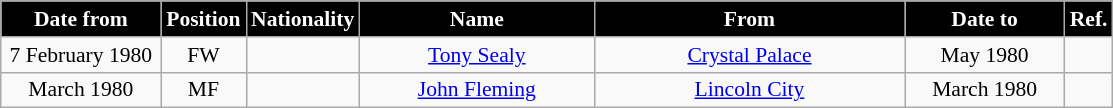<table class="wikitable" style="text-align:center; font-size:90%; ">
<tr>
<th style="background:#000000; color:white; width:100px;">Date from</th>
<th style="background:#000000; color:white; width:50px;">Position</th>
<th style="background:#000000; color:white; width:50px;">Nationality</th>
<th style="background:#000000; color:white; width:150px;">Name</th>
<th style="background:#000000; color:white; width:200px;">From</th>
<th style="background:#000000; color:white; width:100px;">Date to</th>
<th style="background:#000000; color:white; width:25px;">Ref.</th>
</tr>
<tr>
<td>7 February 1980</td>
<td>FW</td>
<td></td>
<td><a href='#'>Tony Sealy</a></td>
<td><a href='#'>Crystal Palace</a></td>
<td>May 1980</td>
<td></td>
</tr>
<tr>
<td>March 1980</td>
<td>MF</td>
<td></td>
<td><a href='#'>John Fleming</a></td>
<td><a href='#'>Lincoln City</a></td>
<td>March 1980</td>
<td></td>
</tr>
</table>
